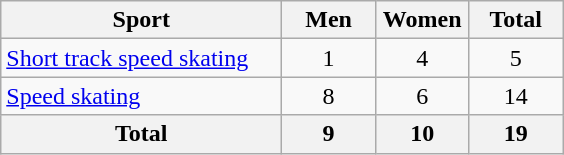<table class="wikitable sortable" style="text-align:center;">
<tr>
<th width=180>Sport</th>
<th width=55>Men</th>
<th width=55>Women</th>
<th width=55>Total</th>
</tr>
<tr>
<td align=left><a href='#'>Short track speed skating</a></td>
<td>1</td>
<td>4</td>
<td>5</td>
</tr>
<tr>
<td align=left><a href='#'>Speed skating</a></td>
<td>8</td>
<td>6</td>
<td>14</td>
</tr>
<tr>
<th>Total</th>
<th>9</th>
<th>10</th>
<th>19</th>
</tr>
</table>
